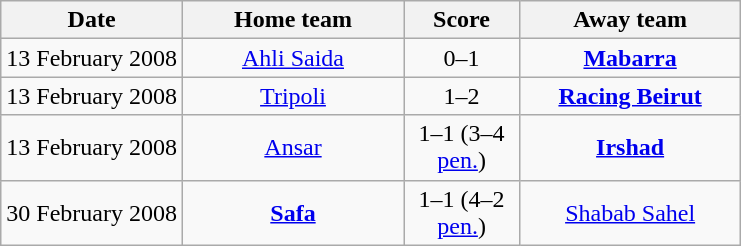<table class="wikitable" border="1" style="text-align: center">
<tr>
<th>Date</th>
<th width=140" align=center>Home team</th>
<th width=70" align=center>Score</th>
<th width=140" align=center>Away team</th>
</tr>
<tr>
<td>13 February 2008</td>
<td><a href='#'>Ahli Saida</a></td>
<td>0–1</td>
<td><a href='#'><strong>Mabarra</strong></a></td>
</tr>
<tr>
<td>13 February 2008</td>
<td><a href='#'>Tripoli</a></td>
<td>1–2</td>
<td><a href='#'><strong>Racing Beirut</strong></a></td>
</tr>
<tr>
<td>13 February 2008</td>
<td><a href='#'>Ansar</a></td>
<td>1–1 (3–4 <a href='#'>pen.</a>)</td>
<td><a href='#'><strong>Irshad</strong></a></td>
</tr>
<tr>
<td>30 February 2008</td>
<td><a href='#'><strong>Safa</strong></a></td>
<td>1–1 (4–2 <a href='#'>pen.</a>)</td>
<td><a href='#'>Shabab Sahel</a></td>
</tr>
</table>
